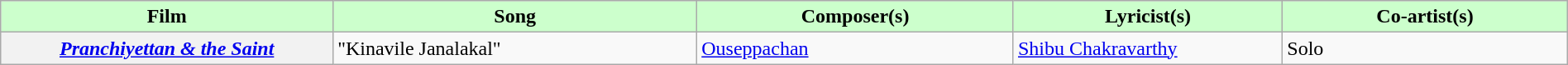<table class="wikitable plainrowheaders" width="100%" textcolor:#000;">
<tr style="background:#cfc; text-align:center;">
<td scope="col" width=21%><strong>Film</strong></td>
<td scope="col" width=23%><strong>Song</strong></td>
<td scope="col" width=20%><strong>Composer(s)</strong></td>
<td scope="col" width=17%><strong>Lyricist(s)</strong></td>
<td scope="col" width=18%><strong>Co-artist(s)</strong></td>
</tr>
<tr>
<th scope="row"><em><a href='#'>Pranchiyettan & the Saint</a></em></th>
<td>"Kinavile Janalakal"</td>
<td><a href='#'>Ouseppachan</a></td>
<td><a href='#'>Shibu Chakravarthy</a></td>
<td>Solo</td>
</tr>
</table>
